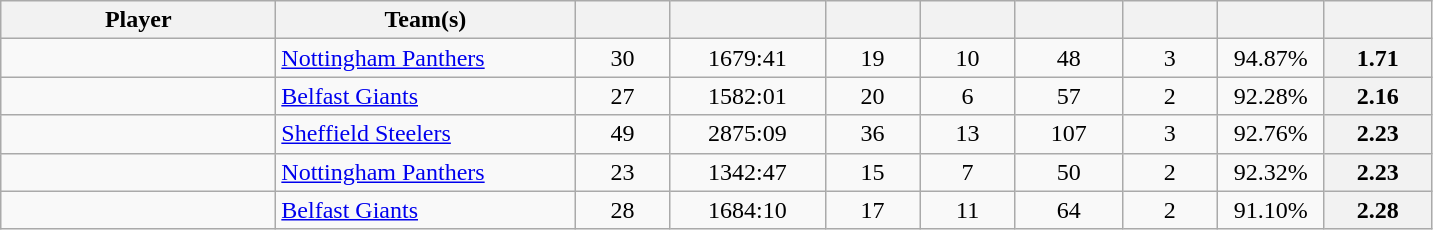<table class="wikitable sortable" style="text-align: center">
<tr>
<th style="width: 11em;">Player</th>
<th style="width: 12em;">Team(s)</th>
<th style="width: 3.5em;"></th>
<th style="width: 6em;"></th>
<th style="width: 3.5em;"></th>
<th style="width: 3.5em;"></th>
<th style="width: 4em;"></th>
<th style="width: 3.5em;"></th>
<th style="width: 4em;"></th>
<th style="width: 4em;"></th>
</tr>
<tr>
<td style="text-align:left;"></td>
<td style="text-align:left;"><a href='#'>Nottingham Panthers</a></td>
<td>30</td>
<td>1679:41</td>
<td>19</td>
<td>10</td>
<td>48</td>
<td>3</td>
<td>94.87%</td>
<th>1.71</th>
</tr>
<tr>
<td style="text-align:left;"></td>
<td style="text-align:left;"><a href='#'>Belfast Giants</a></td>
<td>27</td>
<td>1582:01</td>
<td>20</td>
<td>6</td>
<td>57</td>
<td>2</td>
<td>92.28%</td>
<th>2.16</th>
</tr>
<tr>
<td style="text-align:left;"></td>
<td style="text-align:left;"><a href='#'>Sheffield Steelers</a></td>
<td>49</td>
<td>2875:09</td>
<td>36</td>
<td>13</td>
<td>107</td>
<td>3</td>
<td>92.76%</td>
<th>2.23</th>
</tr>
<tr>
<td style="text-align:left;"></td>
<td style="text-align:left;"><a href='#'>Nottingham Panthers</a></td>
<td>23</td>
<td>1342:47</td>
<td>15</td>
<td>7</td>
<td>50</td>
<td>2</td>
<td>92.32%</td>
<th>2.23</th>
</tr>
<tr>
<td style="text-align:left;"></td>
<td style="text-align:left;"><a href='#'>Belfast Giants</a></td>
<td>28</td>
<td>1684:10</td>
<td>17</td>
<td>11</td>
<td>64</td>
<td>2</td>
<td>91.10%</td>
<th>2.28</th>
</tr>
</table>
